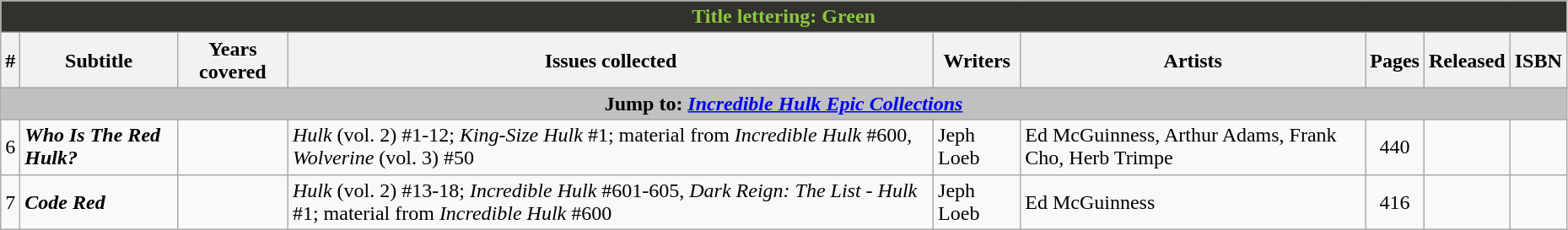<table class="wikitable sortable" width=98%>
<tr>
<th colspan=9 style="background-color: #31312D; color: #8CC744;">Title lettering: Green</th>
</tr>
<tr>
<th class="unsortable">#</th>
<th class="unsortable">Subtitle</th>
<th>Years covered</th>
<th class="unsortable">Issues collected</th>
<th class="unsortable">Writers</th>
<th class="unsortable">Artists</th>
<th class="unsortable">Pages</th>
<th>Released</th>
<th class="unsortable">ISBN</th>
</tr>
<tr>
<th colspan=9 style="background-color: silver;">Jump to: <a href='#'><em>Incredible Hulk</em> <em>Epic Collections</em></a></th>
</tr>
<tr>
<td>6</td>
<td><strong><em>Who Is The Red Hulk?</em></strong></td>
<td></td>
<td><em>Hulk</em> (vol. 2) #1-12; <em>King-Size Hulk</em> #1; material from <em>Incredible Hulk</em> #600, <em>Wolverine</em> (vol. 3) #50</td>
<td>Jeph Loeb</td>
<td>Ed McGuinness, Arthur Adams, Frank Cho, Herb Trimpe</td>
<td style="text-align: center;">440</td>
<td></td>
<td></td>
</tr>
<tr>
<td>7</td>
<td><strong><em>Code Red</em></strong></td>
<td></td>
<td><em>Hulk</em> (vol. 2) #13-18; <em>Incredible Hulk</em> #601-605, <em>Dark Reign: The List - Hulk</em> #1; material from <em>Incredible Hulk</em> #600</td>
<td>Jeph Loeb</td>
<td>Ed McGuinness</td>
<td style="text-align: center;">416</td>
<td></td>
<td></td>
</tr>
</table>
